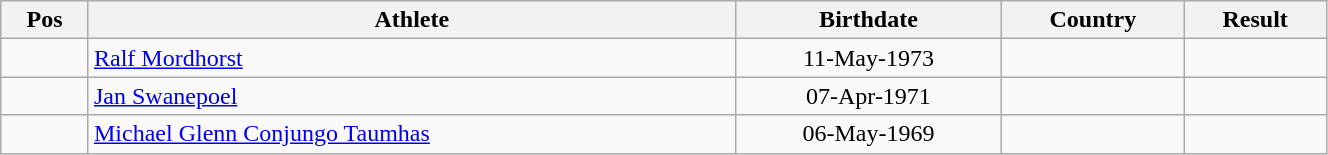<table class="wikitable"  style="text-align:center; width:70%;">
<tr>
<th>Pos</th>
<th>Athlete</th>
<th>Birthdate</th>
<th>Country</th>
<th>Result</th>
</tr>
<tr>
<td align=center></td>
<td align=left><a href='#'>Ralf Mordhorst</a></td>
<td>11-May-1973</td>
<td align=left></td>
<td></td>
</tr>
<tr>
<td align=center></td>
<td align=left><a href='#'>Jan Swanepoel</a></td>
<td>07-Apr-1971</td>
<td align=left></td>
<td></td>
</tr>
<tr>
<td align=center></td>
<td align=left><a href='#'>Michael Glenn Conjungo Taumhas</a></td>
<td>06-May-1969</td>
<td align=left></td>
<td></td>
</tr>
</table>
